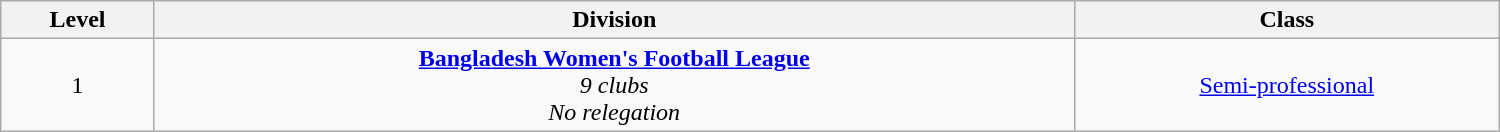<table class="wikitable" style="text-align: center; width: 1000px">
<tr>
<th>Level</th>
<th>Division</th>
<th>Class</th>
</tr>
<tr>
<td>1</td>
<td><strong><a href='#'>Bangladesh Women's Football League</a></strong><br> <em>9 clubs</em><br> <em>No relegation</em></td>
<td rowspan=2><a href='#'>Semi-professional</a></td>
</tr>
</table>
